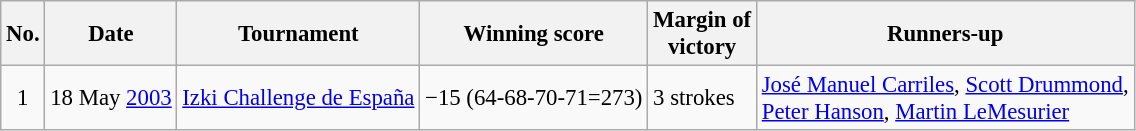<table class="wikitable" style="font-size:95%;">
<tr>
<th>No.</th>
<th>Date</th>
<th>Tournament</th>
<th>Winning score</th>
<th>Margin of<br>victory</th>
<th>Runners-up</th>
</tr>
<tr>
<td align=center>1</td>
<td align=right>18 May <a href='#'>2003</a></td>
<td><a href='#'>Izki Challenge de España</a></td>
<td>−15 (64-68-70-71=273)</td>
<td>3 strokes</td>
<td> <a href='#'>José Manuel Carriles</a>,  <a href='#'>Scott Drummond</a>,<br> <a href='#'>Peter Hanson</a>,  <a href='#'>Martin LeMesurier</a></td>
</tr>
</table>
